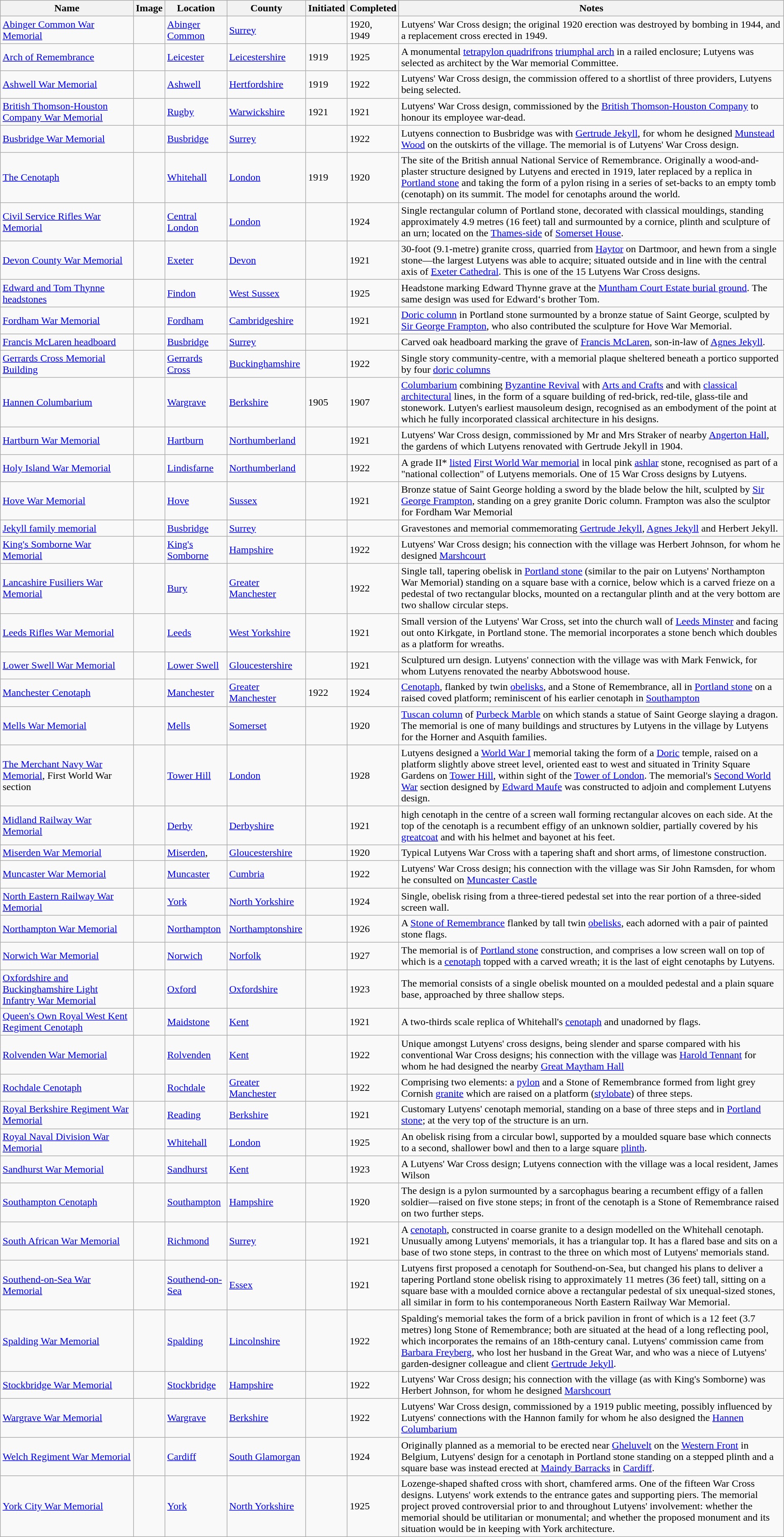<table class="wikitable sortable">
<tr>
<th style="width: 17%;">Name</th>
<th>Image</th>
<th>Location</th>
<th>County</th>
<th>Initiated</th>
<th>Completed</th>
<th scope="col" class="unsortable">Notes</th>
</tr>
<tr>
<td><a href='#'>Abinger Common War Memorial</a><br><small></small></td>
<td></td>
<td><a href='#'>Abinger Common</a></td>
<td><a href='#'>Surrey</a></td>
<td></td>
<td>1920,<br>1949</td>
<td>Lutyens' War Cross design; the original 1920 erection was destroyed by bombing in 1944, and a replacement cross erected in 1949.</td>
</tr>
<tr>
<td><a href='#'>Arch of Remembrance</a><br><small></small></td>
<td></td>
<td><a href='#'>Leicester</a></td>
<td><a href='#'>Leicestershire</a></td>
<td>1919</td>
<td>1925</td>
<td>A monumental <a href='#'>tetrapylon quadrifrons</a> <a href='#'>triumphal arch</a> in a railed enclosure; Lutyens was selected as architect by the War memorial Committee.</td>
</tr>
<tr>
<td><a href='#'>Ashwell War Memorial</a><br><small></small></td>
<td></td>
<td><a href='#'>Ashwell</a></td>
<td><a href='#'>Hertfordshire</a></td>
<td>1919</td>
<td>1922</td>
<td>Lutyens' War Cross design, the commission offered to a shortlist of three providers, Lutyens being selected.</td>
</tr>
<tr>
<td><a href='#'>British Thomson-Houston Company War Memorial</a><br><small></small></td>
<td></td>
<td><a href='#'>Rugby</a></td>
<td><a href='#'>Warwickshire</a></td>
<td>1921</td>
<td>1921</td>
<td>Lutyens' War Cross design, commissioned by the <a href='#'>British Thomson-Houston Company</a> to honour its employee war-dead.</td>
</tr>
<tr>
<td><a href='#'>Busbridge War Memorial</a><br><small></small></td>
<td></td>
<td><a href='#'>Busbridge</a></td>
<td><a href='#'>Surrey</a></td>
<td></td>
<td>1922</td>
<td>Lutyens connection to Busbridge was with <a href='#'>Gertrude Jekyll</a>, for whom he designed <a href='#'>Munstead Wood</a> on the outskirts of the village. The memorial is of Lutyens' War Cross design.</td>
</tr>
<tr>
<td><a href='#'>The Cenotaph</a><br><small></small></td>
<td></td>
<td><a href='#'>Whitehall</a></td>
<td><a href='#'>London</a></td>
<td>1919</td>
<td>1920</td>
<td>The site of the British annual National Service of Remembrance. Originally a wood-and-plaster structure designed by Lutyens and erected in 1919, later replaced by a replica in <a href='#'>Portland stone</a> and taking the form of a pylon rising in a series of set-backs to an empty tomb (cenotaph) on its summit. The model for cenotaphs around the world.</td>
</tr>
<tr>
<td><a href='#'>Civil Service Rifles War Memorial</a><br><small></small></td>
<td></td>
<td><a href='#'>Central London</a></td>
<td><a href='#'>London</a></td>
<td></td>
<td>1924</td>
<td>Single rectangular column of Portland stone, decorated with classical mouldings, standing approximately 4.9 metres (16 feet) tall and surmounted by a cornice, plinth and sculpture of an urn; located on the <a href='#'>Thames-side</a> of <a href='#'>Somerset House</a>.</td>
</tr>
<tr>
<td><a href='#'>Devon County War Memorial</a><br><small></small></td>
<td></td>
<td><a href='#'>Exeter</a></td>
<td><a href='#'>Devon</a></td>
<td></td>
<td>1921</td>
<td>30-foot (9.1-metre) granite cross, quarried from <a href='#'>Haytor</a> on Dartmoor, and hewn from a single stone—the largest Lutyens was able to acquire; situated outside and in line with the central axis of <a href='#'>Exeter Cathedral</a>. This is one of the 15 Lutyens War Cross designs.</td>
</tr>
<tr>
<td><a href='#'>Edward and Tom Thynne headstones</a><br><small></small></td>
<td></td>
<td><a href='#'>Findon</a></td>
<td><a href='#'>West Sussex</a></td>
<td></td>
<td>1925</td>
<td>Headstone marking Edward Thynne grave at the <a href='#'>Muntham Court Estate burial ground</a>. The same design was used for Edward‘s brother Tom.</td>
</tr>
<tr>
<td><a href='#'>Fordham War Memorial</a><br><small></small></td>
<td></td>
<td><a href='#'>Fordham</a></td>
<td><a href='#'>Cambridgeshire</a></td>
<td></td>
<td>1921</td>
<td><a href='#'>Doric column</a> in Portland stone surmounted by a bronze statue of Saint George, sculpted by <a href='#'>Sir George Frampton</a>, who also contributed the sculpture for Hove War Memorial.</td>
</tr>
<tr>
<td><a href='#'>Francis McLaren headboard</a><br><small></small></td>
<td></td>
<td><a href='#'>Busbridge</a></td>
<td><a href='#'>Surrey</a></td>
<td></td>
<td></td>
<td>Carved oak headboard marking the grave of <a href='#'>Francis McLaren</a>, son-in-law of <a href='#'>Agnes Jekyll</a>.</td>
</tr>
<tr>
<td><a href='#'>Gerrards Cross Memorial Building</a><br><small></small></td>
<td></td>
<td><a href='#'>Gerrards Cross</a></td>
<td><a href='#'>Buckinghamshire</a></td>
<td></td>
<td>1922</td>
<td>Single story community-centre, with a memorial plaque sheltered beneath a portico supported by four <a href='#'>doric columns</a></td>
</tr>
<tr>
<td><a href='#'>Hannen Columbarium</a><br><small></small></td>
<td></td>
<td><a href='#'>Wargrave</a></td>
<td><a href='#'>Berkshire</a></td>
<td>1905</td>
<td>1907</td>
<td><a href='#'>Columbarium</a> combining <a href='#'>Byzantine Revival</a> with <a href='#'>Arts and Crafts</a> and with <a href='#'>classical architectural</a> lines, in the form of a  square building of red-brick, red-tile, glass-tile and stonework. Lutyen's earliest mausoleum design, recognised as an embodyment of the point at which he fully incorporated classical architecture in his designs.</td>
</tr>
<tr>
<td><a href='#'>Hartburn War Memorial</a><br><small></small></td>
<td></td>
<td><a href='#'>Hartburn</a></td>
<td><a href='#'>Northumberland</a></td>
<td></td>
<td>1921</td>
<td>Lutyens' War Cross design, commissioned by Mr and Mrs Straker of nearby <a href='#'>Angerton Hall</a>, the gardens of which Lutyens renovated with Gertrude Jekyll in 1904.</td>
</tr>
<tr>
<td><a href='#'>Holy Island War Memorial</a><br><small></small></td>
<td></td>
<td><a href='#'>Lindisfarne</a></td>
<td><a href='#'>Northumberland</a></td>
<td></td>
<td>1922</td>
<td>A grade II* <a href='#'>listed</a> <a href='#'>First World War memorial</a> in local pink <a href='#'>ashlar</a> stone, recognised as part of a "national collection" of Lutyens memorials. One of 15 War Cross designs by Lutyens.</td>
</tr>
<tr>
<td><a href='#'>Hove War Memorial</a><br><small></small></td>
<td></td>
<td><a href='#'>Hove</a></td>
<td><a href='#'>Sussex</a></td>
<td></td>
<td>1921</td>
<td>Bronze statue of Saint George holding a sword by the blade below the hilt, sculpted by <a href='#'>Sir George Frampton</a>, standing on a grey granite Doric column.  Frampton was also the sculptor for Fordham War Memorial</td>
</tr>
<tr>
<td><a href='#'>Jekyll family memorial</a><br><small></small></td>
<td></td>
<td><a href='#'>Busbridge</a></td>
<td><a href='#'>Surrey</a></td>
<td></td>
<td></td>
<td>Gravestones and memorial commemorating <a href='#'>Gertrude Jekyll</a>, <a href='#'>Agnes Jekyll</a> and Herbert Jekyll.</td>
</tr>
<tr>
<td><a href='#'>King's Somborne War Memorial</a><br><small></small></td>
<td></td>
<td><a href='#'>King's Somborne</a></td>
<td><a href='#'>Hampshire</a></td>
<td></td>
<td>1922</td>
<td>Lutyens' War Cross design; his connection with the village was Herbert Johnson, for whom he designed <a href='#'>Marshcourt</a></td>
</tr>
<tr>
<td><a href='#'>Lancashire Fusiliers War Memorial</a><br><small></small></td>
<td></td>
<td><a href='#'>Bury</a></td>
<td><a href='#'>Greater Manchester</a></td>
<td></td>
<td>1922</td>
<td>Single tall, tapering obelisk in <a href='#'>Portland stone</a> (similar to the pair on Lutyens' Northampton War Memorial) standing on a square base with a cornice, below which is a carved frieze on a pedestal of two rectangular blocks, mounted on a rectangular plinth and at the very bottom are two shallow circular steps.</td>
</tr>
<tr>
<td><a href='#'>Leeds Rifles War Memorial</a><br><small></small></td>
<td></td>
<td><a href='#'>Leeds</a></td>
<td><a href='#'>West Yorkshire</a></td>
<td></td>
<td>1921</td>
<td>Small version of the Lutyens' War Cross, set into the church wall of <a href='#'>Leeds Minster</a> and facing out onto Kirkgate, in Portland stone. The memorial incorporates a stone bench which doubles as a platform for wreaths.</td>
</tr>
<tr>
<td><a href='#'>Lower Swell War Memorial</a><br><small></small></td>
<td></td>
<td><a href='#'>Lower Swell</a></td>
<td><a href='#'>Gloucestershire</a></td>
<td></td>
<td>1921</td>
<td>Sculptured urn design. Lutyens' connection with the village was with Mark Fenwick, for whom Lutyens renovated the nearby Abbotswood house.</td>
</tr>
<tr>
<td><a href='#'>Manchester Cenotaph</a><br><small></small></td>
<td></td>
<td><a href='#'>Manchester</a></td>
<td><a href='#'>Greater Manchester</a></td>
<td>1922</td>
<td>1924</td>
<td><a href='#'>Cenotaph</a>, flanked by twin <a href='#'>obelisks</a>, and a Stone of Remembrance, all in <a href='#'>Portland stone</a> on a raised coved platform; reminiscent of his earlier cenotaph in <a href='#'>Southampton</a></td>
</tr>
<tr>
<td><a href='#'>Mells War Memorial</a><br><small></small></td>
<td></td>
<td><a href='#'>Mells</a></td>
<td><a href='#'>Somerset</a></td>
<td></td>
<td>1920</td>
<td><a href='#'>Tuscan column</a> of <a href='#'>Purbeck Marble</a> on which stands a statue of Saint George slaying a dragon. The memorial is one of many buildings and structures by Lutyens in the village by Lutyens for the Horner and Asquith families.</td>
</tr>
<tr>
<td><a href='#'>The Merchant Navy War Memorial</a>, First World War section<br><small></small></td>
<td></td>
<td><a href='#'>Tower Hill</a></td>
<td><a href='#'>London</a></td>
<td></td>
<td>1928</td>
<td>Lutyens designed a <a href='#'>World War I</a> memorial taking the form of a <a href='#'>Doric</a> temple, raised on a platform slightly above street level, oriented east to west and situated in Trinity Square Gardens on <a href='#'>Tower Hill</a>, within sight of the <a href='#'>Tower of London</a>. The memorial's <a href='#'>Second World War</a> section  designed by <a href='#'>Edward Maufe</a> was constructed to adjoin and complement Lutyens design.</td>
</tr>
<tr>
<td><a href='#'>Midland Railway War Memorial</a><br><small></small></td>
<td></td>
<td><a href='#'>Derby</a></td>
<td><a href='#'>Derbyshire</a></td>
<td></td>
<td>1921</td>
<td> high cenotaph in the centre of a  screen wall forming rectangular alcoves on each side. At the top of the cenotaph is a recumbent effigy of an unknown soldier, partially covered by his <a href='#'>greatcoat</a> and with his helmet and bayonet at his feet.</td>
</tr>
<tr>
<td><a href='#'>Miserden War Memorial</a><br><small></small></td>
<td></td>
<td><a href='#'>Miserden</a>,</td>
<td><a href='#'>Gloucestershire</a></td>
<td></td>
<td>1920</td>
<td>Typical Lutyens War Cross with a tapering shaft and short arms, of limestone construction.</td>
</tr>
<tr>
<td><a href='#'>Muncaster War Memorial</a><br><small></small></td>
<td></td>
<td><a href='#'>Muncaster</a></td>
<td><a href='#'>Cumbria</a></td>
<td></td>
<td>1922</td>
<td>Lutyens' War Cross design; his connection with the village was Sir John Ramsden, for whom he consulted on <a href='#'>Muncaster Castle</a></td>
</tr>
<tr>
<td><a href='#'>North Eastern Railway War Memorial</a><br><small></small></td>
<td></td>
<td><a href='#'>York</a></td>
<td><a href='#'>North Yorkshire</a></td>
<td></td>
<td>1924</td>
<td>Single,  obelisk rising from a three-tiered pedestal set into the rear portion of a three-sided screen wall.</td>
</tr>
<tr>
<td><a href='#'>Northampton War Memorial</a><br><small></small></td>
<td></td>
<td><a href='#'>Northampton</a></td>
<td><a href='#'>Northamptonshire</a></td>
<td></td>
<td>1926</td>
<td>A <a href='#'>Stone of Remembrance</a> flanked by tall twin <a href='#'>obelisks</a>, each adorned with a pair of painted stone flags.</td>
</tr>
<tr>
<td><a href='#'>Norwich War Memorial</a><br><small></small></td>
<td></td>
<td><a href='#'>Norwich</a></td>
<td><a href='#'>Norfolk</a></td>
<td></td>
<td>1927</td>
<td>The memorial is of <a href='#'>Portland stone</a> construction, and comprises a low screen wall on top of which is a <a href='#'>cenotaph</a> topped with a carved wreath; it is the last of eight cenotaphs by Lutyens.</td>
</tr>
<tr>
<td><a href='#'>Oxfordshire and Buckinghamshire Light Infantry War Memorial</a><br><small></small></td>
<td></td>
<td><a href='#'>Oxford</a></td>
<td><a href='#'>Oxfordshire</a></td>
<td></td>
<td>1923</td>
<td>The memorial consists of a single obelisk mounted on a moulded pedestal and a plain square base, approached by three shallow steps.</td>
</tr>
<tr>
<td><a href='#'>Queen's Own Royal West Kent Regiment Cenotaph</a><br><small></small></td>
<td></td>
<td><a href='#'>Maidstone</a></td>
<td><a href='#'>Kent</a></td>
<td></td>
<td>1921</td>
<td>A two-thirds scale replica of Whitehall's <a href='#'>cenotaph</a> and unadorned by flags.</td>
</tr>
<tr>
<td><a href='#'>Rolvenden War Memorial</a><br><small></small></td>
<td></td>
<td><a href='#'>Rolvenden</a></td>
<td><a href='#'>Kent</a></td>
<td></td>
<td>1922</td>
<td>Unique amongst Lutyens' cross designs, being slender and sparse compared with his conventional War Cross designs; his connection with the village was <a href='#'>Harold Tennant</a> for whom he had designed the nearby <a href='#'>Great Maytham Hall</a></td>
</tr>
<tr>
<td><a href='#'>Rochdale Cenotaph</a><br><small></small></td>
<td></td>
<td><a href='#'>Rochdale</a></td>
<td><a href='#'>Greater Manchester</a></td>
<td></td>
<td>1922</td>
<td>Comprising two elements: a  <a href='#'>pylon</a> and a Stone of Remembrance formed from light grey Cornish <a href='#'>granite</a> which are raised on a platform (<a href='#'>stylobate</a>) of three steps.</td>
</tr>
<tr>
<td><a href='#'>Royal Berkshire Regiment War Memorial</a><br><small></small></td>
<td></td>
<td><a href='#'>Reading</a></td>
<td><a href='#'>Berkshire</a></td>
<td></td>
<td>1921</td>
<td>Customary Lutyens' cenotaph memorial, standing on a base of three steps and in <a href='#'>Portland stone</a>; at the very top of the structure is an urn.</td>
</tr>
<tr>
<td><a href='#'>Royal Naval Division War Memorial</a><br><small></small></td>
<td></td>
<td><a href='#'>Whitehall</a></td>
<td><a href='#'>London</a></td>
<td></td>
<td>1925</td>
<td>An obelisk rising from a circular bowl, supported by a moulded square base which connects to a second, shallower bowl and then to a large square <a href='#'>plinth</a>.</td>
</tr>
<tr>
<td><a href='#'>Sandhurst War Memorial</a><br><small></small></td>
<td></td>
<td><a href='#'>Sandhurst</a></td>
<td><a href='#'>Kent</a></td>
<td></td>
<td>1923</td>
<td>A  Lutyens' War Cross design; Lutyens connection with the village was a local resident, James Wilson</td>
</tr>
<tr>
<td><a href='#'>Southampton Cenotaph</a><br><small></small></td>
<td></td>
<td><a href='#'>Southampton</a></td>
<td><a href='#'>Hampshire</a></td>
<td></td>
<td>1920</td>
<td>The design is a pylon surmounted by a sarcophagus bearing a recumbent effigy of a fallen soldier—raised on five stone steps; in front of the cenotaph is a Stone of Remembrance raised on two further steps.</td>
</tr>
<tr>
<td><a href='#'>South African War Memorial</a><br><small></small></td>
<td></td>
<td><a href='#'>Richmond</a></td>
<td><a href='#'>Surrey</a></td>
<td></td>
<td>1921</td>
<td>A <a href='#'>cenotaph</a>, constructed in coarse granite to a design modelled on the Whitehall cenotaph. Unusually among Lutyens' memorials, it has a triangular top. It has a flared base and sits on a base of two stone steps, in contrast to the three on which most of Lutyens' memorials stand.</td>
</tr>
<tr>
<td><a href='#'>Southend-on-Sea War Memorial</a><br><small></small></td>
<td></td>
<td><a href='#'>Southend-on-Sea</a></td>
<td><a href='#'>Essex</a></td>
<td></td>
<td>1921</td>
<td>Lutyens first proposed a cenotaph for Southend-on-Sea, but changed his plans to deliver a tapering Portland stone obelisk rising to approximately 11 metres (36 feet) tall, sitting on a square base with a moulded cornice above a rectangular pedestal of six unequal-sized stones, all similar in form to his contemporaneous North Eastern Railway War Memorial.</td>
</tr>
<tr>
<td><a href='#'>Spalding War Memorial</a><br><small></small></td>
<td></td>
<td><a href='#'>Spalding</a></td>
<td><a href='#'>Lincolnshire</a></td>
<td></td>
<td>1922</td>
<td>Spalding's memorial takes the form of a brick pavilion in front of which is a 12 feet (3.7 metres) long Stone of Remembrance; both are situated at the head of a long reflecting pool, which incorporates the remains of an 18th-century canal. Lutyens' commission came from <a href='#'>Barbara Freyberg</a>, who lost her husband in the Great War, and who was a niece of Lutyens' garden-designer colleague and client <a href='#'>Gertrude Jekyll</a>.</td>
</tr>
<tr>
<td><a href='#'>Stockbridge War Memorial</a><br><small></small></td>
<td></td>
<td><a href='#'>Stockbridge</a></td>
<td><a href='#'>Hampshire</a></td>
<td></td>
<td>1922</td>
<td>Lutyens' War Cross design; his connection with the village (as with King's Somborne) was Herbert Johnson, for whom he designed <a href='#'>Marshcourt</a></td>
</tr>
<tr>
<td><a href='#'>Wargrave War Memorial</a><br><small></small></td>
<td></td>
<td><a href='#'>Wargrave</a></td>
<td><a href='#'>Berkshire</a></td>
<td></td>
<td>1922</td>
<td>Lutyens' War Cross design, commissioned by a 1919 public meeting, possibly influenced by Lutyens' connections with the Hannon family for whom he also designed the <a href='#'>Hannen Columbarium</a></td>
</tr>
<tr>
<td><a href='#'>Welch Regiment War Memorial</a><br><small></small></td>
<td></td>
<td><a href='#'>Cardiff</a></td>
<td><a href='#'>South Glamorgan</a></td>
<td></td>
<td>1924</td>
<td>Originally planned as a memorial to be erected near <a href='#'>Gheluvelt</a> on the <a href='#'>Western Front</a> in Belgium, Lutyens' design for a cenotaph in Portland stone standing on a stepped plinth and a square base was instead erected at <a href='#'>Maindy Barracks</a> in <a href='#'>Cardiff</a>.</td>
</tr>
<tr>
<td><a href='#'>York City War Memorial</a><br><small></small></td>
<td></td>
<td><a href='#'>York</a></td>
<td><a href='#'>North Yorkshire</a></td>
<td></td>
<td>1925</td>
<td>Lozenge-shaped shafted cross with short, chamfered arms. One of the fifteen War Cross designs. Lutyens' work extends to the entrance gates and supporting piers. The memorial project proved controversial prior to and throughout Lutyens' involvement: whether the memorial should be utilitarian or monumental; and whether the proposed monument and its situation would be in keeping with York architecture.</td>
</tr>
</table>
